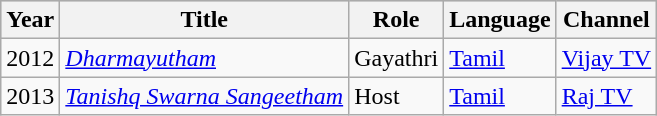<table class="wikitable">
<tr style="background:#ccc; text-align:center;">
<th>Year</th>
<th>Title</th>
<th>Role</th>
<th>Language</th>
<th>Channel</th>
</tr>
<tr>
<td>2012</td>
<td><em><a href='#'>Dharmayutham</a></em></td>
<td>Gayathri</td>
<td><a href='#'>Tamil</a></td>
<td><a href='#'>Vijay TV</a></td>
</tr>
<tr>
<td>2013</td>
<td><em><a href='#'>Tanishq Swarna Sangeetham</a></em></td>
<td>Host</td>
<td><a href='#'>Tamil</a></td>
<td><a href='#'>Raj TV</a></td>
</tr>
</table>
